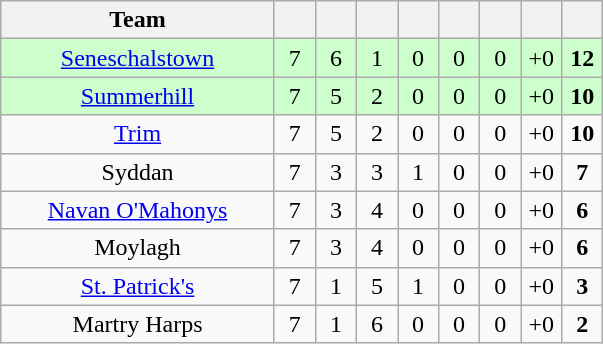<table class="wikitable" style="text-align:center">
<tr>
<th style="width:175px;">Team</th>
<th width="20"></th>
<th width="20"></th>
<th width="20"></th>
<th width="20"></th>
<th width="20"></th>
<th width="20"></th>
<th width="20"></th>
<th width="20"></th>
</tr>
<tr style="background:#cfc;">
<td><a href='#'>Seneschalstown</a></td>
<td>7</td>
<td>6</td>
<td>1</td>
<td>0</td>
<td>0</td>
<td>0</td>
<td>+0</td>
<td><strong>12</strong></td>
</tr>
<tr style="background:#cfc;">
<td><a href='#'>Summerhill</a></td>
<td>7</td>
<td>5</td>
<td>2</td>
<td>0</td>
<td>0</td>
<td>0</td>
<td>+0</td>
<td><strong>10</strong></td>
</tr>
<tr>
<td><a href='#'>Trim</a></td>
<td>7</td>
<td>5</td>
<td>2</td>
<td>0</td>
<td>0</td>
<td>0</td>
<td>+0</td>
<td><strong>10</strong></td>
</tr>
<tr>
<td>Syddan</td>
<td>7</td>
<td>3</td>
<td>3</td>
<td>1</td>
<td>0</td>
<td>0</td>
<td>+0</td>
<td><strong>7</strong></td>
</tr>
<tr>
<td><a href='#'>Navan O'Mahonys</a></td>
<td>7</td>
<td>3</td>
<td>4</td>
<td>0</td>
<td>0</td>
<td>0</td>
<td>+0</td>
<td><strong>6</strong></td>
</tr>
<tr>
<td>Moylagh</td>
<td>7</td>
<td>3</td>
<td>4</td>
<td>0</td>
<td>0</td>
<td>0</td>
<td>+0</td>
<td><strong>6</strong></td>
</tr>
<tr>
<td><a href='#'>St. Patrick's</a></td>
<td>7</td>
<td>1</td>
<td>5</td>
<td>1</td>
<td>0</td>
<td>0</td>
<td>+0</td>
<td><strong>3</strong></td>
</tr>
<tr>
<td>Martry Harps</td>
<td>7</td>
<td>1</td>
<td>6</td>
<td>0</td>
<td>0</td>
<td>0</td>
<td>+0</td>
<td><strong>2</strong></td>
</tr>
</table>
